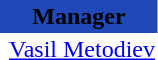<table class="toccolours" border="0" cellpadding="2" cellspacing="0" align="left" style="margin:0.5em;">
<tr>
<th colspan="2" align="center" bgcolor="#2049B7"><span>Manager</span></th>
</tr>
<tr>
<td></td>
<td> <a href='#'>Vasil Metodiev</a></td>
</tr>
</table>
